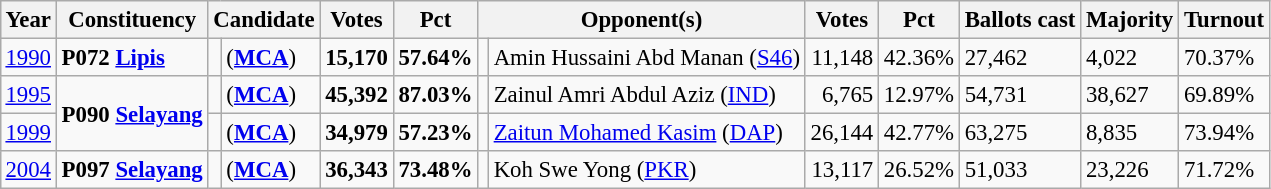<table class="wikitable" style="margin:0.5em ; font-size:95%">
<tr>
<th>Year</th>
<th>Constituency</th>
<th colspan=2>Candidate</th>
<th>Votes</th>
<th>Pct</th>
<th colspan=2>Opponent(s)</th>
<th>Votes</th>
<th>Pct</th>
<th>Ballots cast</th>
<th>Majority</th>
<th>Turnout</th>
</tr>
<tr>
<td><a href='#'>1990</a></td>
<td><strong>P072 <a href='#'>Lipis</a></strong></td>
<td></td>
<td> (<a href='#'><strong>MCA</strong></a>)</td>
<td align="right"><strong>15,170</strong></td>
<td><strong>57.64%</strong></td>
<td></td>
<td>Amin Hussaini Abd Manan (<a href='#'>S46</a>)</td>
<td align="right">11,148</td>
<td>42.36%</td>
<td>27,462</td>
<td>4,022</td>
<td>70.37%</td>
</tr>
<tr>
<td><a href='#'>1995</a></td>
<td rowspan="2"><strong>P090 <a href='#'>Selayang</a></strong></td>
<td></td>
<td> (<a href='#'><strong>MCA</strong></a>)</td>
<td align="right"><strong>45,392</strong></td>
<td><strong>87.03%</strong></td>
<td></td>
<td>Zainul Amri Abdul Aziz (<a href='#'>IND</a>)</td>
<td align="right">6,765</td>
<td>12.97%</td>
<td>54,731</td>
<td>38,627</td>
<td>69.89%</td>
</tr>
<tr>
<td><a href='#'>1999</a></td>
<td></td>
<td> (<a href='#'><strong>MCA</strong></a>)</td>
<td align="right"><strong>34,979</strong></td>
<td><strong>57.23%</strong></td>
<td></td>
<td><a href='#'>Zaitun Mohamed Kasim</a> (<a href='#'>DAP</a>)</td>
<td align="right">26,144</td>
<td>42.77%</td>
<td>63,275</td>
<td>8,835</td>
<td>73.94%</td>
</tr>
<tr>
<td><a href='#'>2004</a></td>
<td><strong>P097 <a href='#'>Selayang</a></strong></td>
<td></td>
<td> (<a href='#'><strong>MCA</strong></a>)</td>
<td align="right"><strong>36,343</strong></td>
<td><strong>73.48%</strong></td>
<td></td>
<td>Koh Swe Yong (<a href='#'>PKR</a>)</td>
<td align="right">13,117</td>
<td>26.52%</td>
<td>51,033</td>
<td>23,226</td>
<td>71.72%</td>
</tr>
</table>
